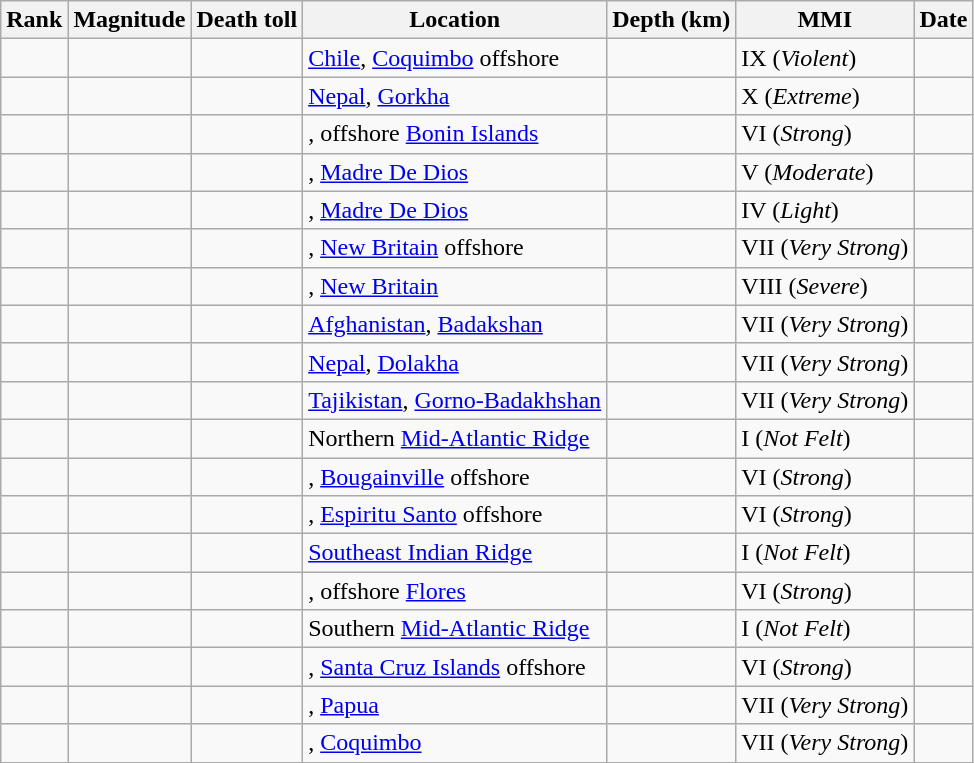<table class="sortable wikitable" style="font-size:100%;">
<tr>
<th>Rank</th>
<th>Magnitude</th>
<th>Death toll</th>
<th>Location</th>
<th>Depth (km)</th>
<th>MMI</th>
<th>Date</th>
</tr>
<tr>
<td></td>
<td></td>
<td></td>
<td> <a href='#'>Chile</a>, <a href='#'>Coquimbo</a> offshore</td>
<td></td>
<td>IX (<em>Violent</em>)</td>
<td></td>
</tr>
<tr>
<td></td>
<td></td>
<td></td>
<td> <a href='#'>Nepal</a>, <a href='#'>Gorkha</a></td>
<td></td>
<td>X (<em>Extreme</em>)</td>
<td></td>
</tr>
<tr>
<td></td>
<td></td>
<td></td>
<td>, offshore <a href='#'>Bonin Islands</a></td>
<td></td>
<td>VI (<em>Strong</em>)</td>
<td></td>
</tr>
<tr>
<td></td>
<td></td>
<td></td>
<td>, <a href='#'>Madre De Dios</a></td>
<td></td>
<td>V (<em>Moderate</em>)</td>
<td></td>
</tr>
<tr>
<td></td>
<td></td>
<td></td>
<td>, <a href='#'>Madre De Dios</a></td>
<td></td>
<td>IV (<em>Light</em>)</td>
<td></td>
</tr>
<tr>
<td></td>
<td></td>
<td></td>
<td>, <a href='#'>New Britain</a> offshore</td>
<td></td>
<td>VII (<em>Very Strong</em>)</td>
<td></td>
</tr>
<tr>
<td></td>
<td></td>
<td></td>
<td>, <a href='#'>New Britain</a></td>
<td></td>
<td>VIII (<em>Severe</em>)</td>
<td></td>
</tr>
<tr>
<td></td>
<td></td>
<td></td>
<td> <a href='#'>Afghanistan</a>, <a href='#'>Badakshan</a></td>
<td></td>
<td>VII (<em>Very Strong</em>)</td>
<td></td>
</tr>
<tr>
<td></td>
<td></td>
<td></td>
<td> <a href='#'>Nepal</a>, <a href='#'>Dolakha</a></td>
<td></td>
<td>VII (<em>Very Strong</em>)</td>
<td></td>
</tr>
<tr>
<td></td>
<td></td>
<td></td>
<td> <a href='#'>Tajikistan</a>, <a href='#'>Gorno-Badakhshan</a></td>
<td></td>
<td>VII (<em>Very Strong</em>)</td>
<td></td>
</tr>
<tr>
<td></td>
<td></td>
<td></td>
<td>Northern <a href='#'>Mid-Atlantic Ridge</a></td>
<td></td>
<td>I (<em>Not Felt</em>)</td>
<td></td>
</tr>
<tr>
<td></td>
<td></td>
<td></td>
<td>, <a href='#'>Bougainville</a> offshore</td>
<td></td>
<td>VI (<em>Strong</em>)</td>
<td></td>
</tr>
<tr>
<td></td>
<td></td>
<td></td>
<td>, <a href='#'>Espiritu Santo</a> offshore</td>
<td></td>
<td>VI (<em>Strong</em>)</td>
<td></td>
</tr>
<tr>
<td></td>
<td></td>
<td></td>
<td><a href='#'>Southeast Indian Ridge</a></td>
<td></td>
<td>I (<em>Not Felt</em>)</td>
<td></td>
</tr>
<tr>
<td></td>
<td></td>
<td></td>
<td>, offshore <a href='#'>Flores</a></td>
<td></td>
<td>VI (<em>Strong</em>)</td>
<td></td>
</tr>
<tr>
<td></td>
<td></td>
<td></td>
<td>Southern <a href='#'>Mid-Atlantic Ridge</a></td>
<td></td>
<td>I (<em>Not Felt</em>)</td>
<td></td>
</tr>
<tr>
<td></td>
<td></td>
<td></td>
<td>, <a href='#'>Santa Cruz Islands</a> offshore</td>
<td></td>
<td>VI (<em>Strong</em>)</td>
<td></td>
</tr>
<tr>
<td></td>
<td></td>
<td></td>
<td>, <a href='#'>Papua</a></td>
<td></td>
<td>VII (<em>Very Strong</em>)</td>
<td></td>
</tr>
<tr>
<td></td>
<td></td>
<td></td>
<td>, <a href='#'>Coquimbo</a></td>
<td></td>
<td>VII (<em>Very Strong</em>)</td>
<td></td>
</tr>
</table>
